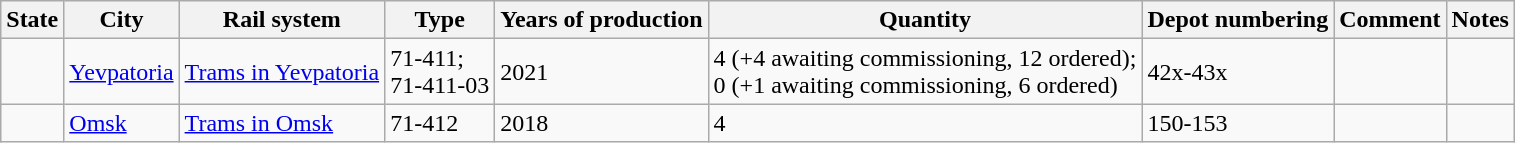<table class="wikitable">
<tr>
<th>State</th>
<th>City</th>
<th>Rail system</th>
<th>Type</th>
<th>Years of production</th>
<th>Quantity</th>
<th>Depot numbering</th>
<th>Comment</th>
<th>Notes</th>
</tr>
<tr>
<td></td>
<td><a href='#'>Yevpatoria</a></td>
<td><a href='#'>Trams in Yevpatoria</a></td>
<td>71-411;<br>71-411-03</td>
<td>2021</td>
<td>4 (+4 awaiting commissioning, 12 ordered);<br>0 (+1 awaiting commissioning, 6 ordered)</td>
<td>42х-43x</td>
<td></td>
<td></td>
</tr>
<tr>
<td></td>
<td><a href='#'>Omsk</a></td>
<td><a href='#'>Trams in Omsk</a></td>
<td>71-412</td>
<td>2018</td>
<td>4</td>
<td>150-153</td>
<td></td>
<td></td>
</tr>
</table>
